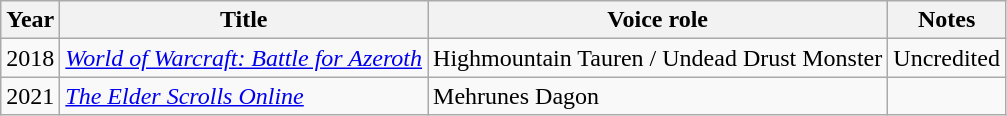<table class="wikitable">
<tr>
<th>Year</th>
<th>Title</th>
<th>Voice role</th>
<th>Notes</th>
</tr>
<tr>
<td>2018</td>
<td><em><a href='#'>World of Warcraft: Battle for Azeroth</a></em></td>
<td>Highmountain Tauren / Undead Drust Monster</td>
<td>Uncredited</td>
</tr>
<tr>
<td>2021</td>
<td><em><a href='#'>The Elder Scrolls Online</a></em></td>
<td>Mehrunes Dagon</td>
<td></td>
</tr>
</table>
